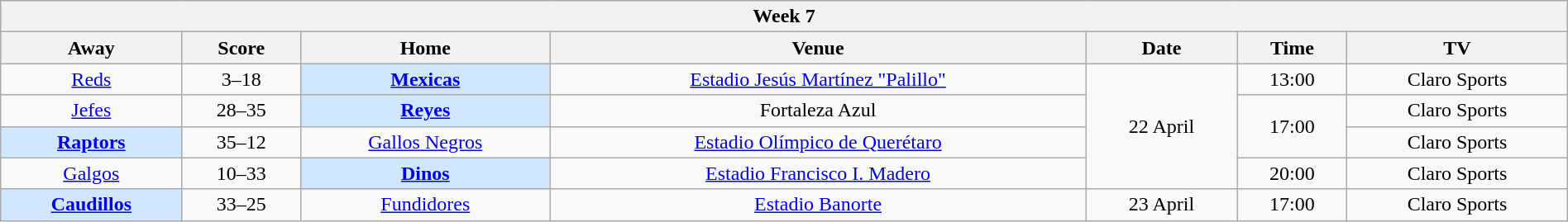<table class="wikitable mw-collapsible mw-collapsed" style="width:100%;">
<tr>
<th colspan="8">Week 7</th>
</tr>
<tr>
<th>Away</th>
<th>Score</th>
<th>Home</th>
<th>Venue</th>
<th>Date</th>
<th>Time</th>
<th>TV</th>
</tr>
<tr align="center">
<td><a href='#'>Reds</a></td>
<td>3–18</td>
<td bgcolor="#D0E7FF"><strong><a href='#'>Mexicas</a></strong></td>
<td><a href='#'>Estadio Jesús Martínez "Palillo"</a></td>
<td rowspan=4>22 April</td>
<td>13:00</td>
<td>Claro Sports</td>
</tr>
<tr align="center">
<td><a href='#'>Jefes</a></td>
<td>28–35</td>
<td bgcolor="#D0E7FF"><strong><a href='#'>Reyes</a></strong></td>
<td>Fortaleza Azul</td>
<td rowspan=2>17:00</td>
<td>Claro Sports</td>
</tr>
<tr align="center">
<td bgcolor="#D0E7FF"><strong><a href='#'>Raptors</a></strong></td>
<td>35–12</td>
<td><a href='#'>Gallos Negros</a></td>
<td><a href='#'>Estadio Olímpico de Querétaro</a></td>
<td>Claro Sports</td>
</tr>
<tr align="center">
<td><a href='#'>Galgos</a></td>
<td>10–33</td>
<td bgcolor="#D0E7FF"><strong><a href='#'>Dinos</a></strong></td>
<td><a href='#'>Estadio Francisco I. Madero</a></td>
<td>20:00</td>
<td>Claro Sports</td>
</tr>
<tr align="center">
<td bgcolor="#D0E7FF"><strong><a href='#'>Caudillos</a></strong></td>
<td>33–25</td>
<td><a href='#'>Fundidores</a></td>
<td><a href='#'>Estadio Banorte</a></td>
<td>23 April</td>
<td>17:00</td>
<td>Claro Sports</td>
</tr>
</table>
